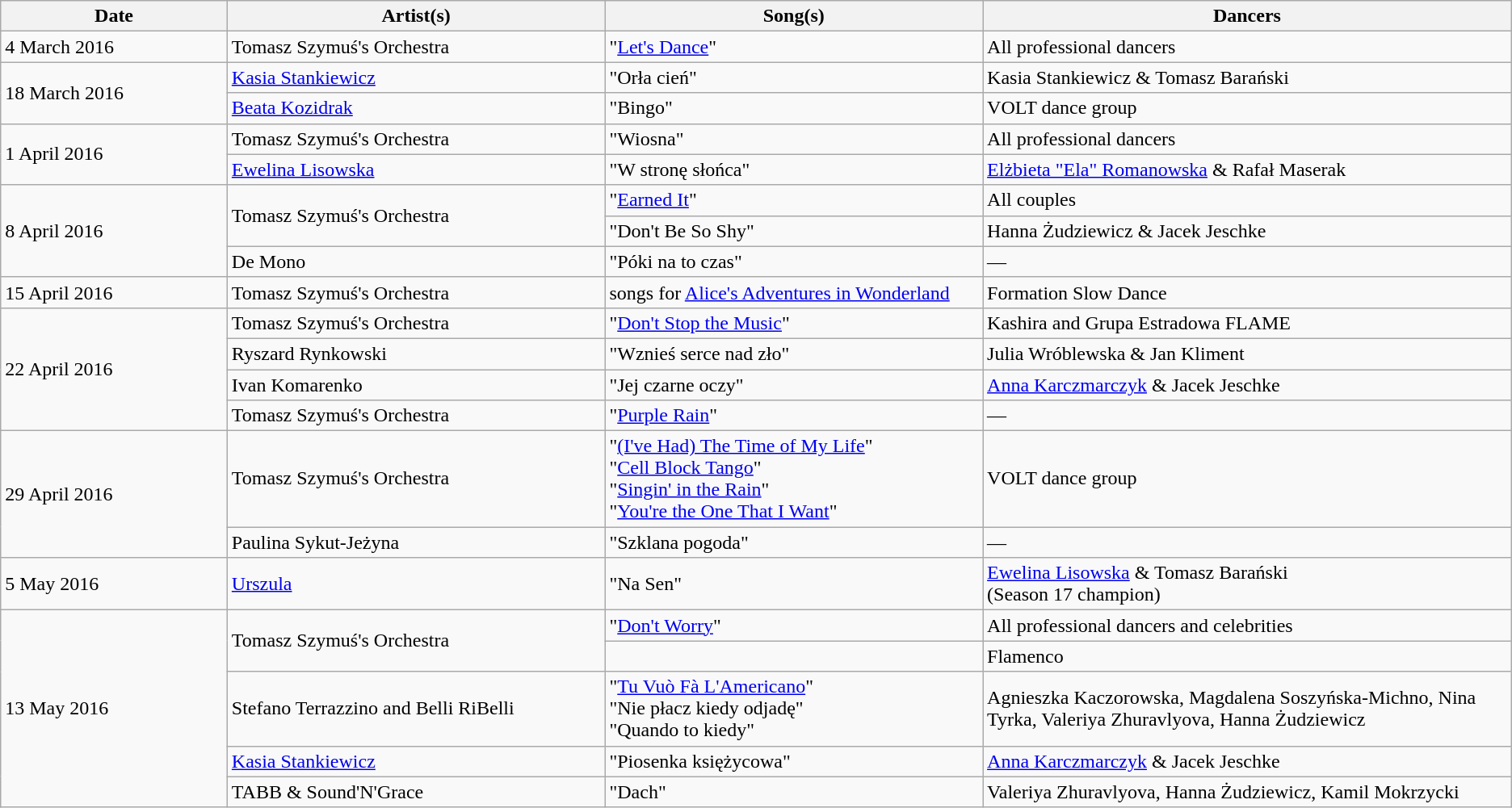<table class="wikitable">
<tr>
<th style="width: 15%">Date</th>
<th style="width: 25%">Artist(s)</th>
<th style="width: 25%">Song(s)</th>
<th>Dancers</th>
</tr>
<tr>
<td>4 March 2016</td>
<td>Tomasz Szymuś's Orchestra</td>
<td>"<a href='#'>Let's Dance</a>"</td>
<td>All professional dancers</td>
</tr>
<tr>
<td rowspan="2">18 March 2016</td>
<td><a href='#'>Kasia Stankiewicz</a></td>
<td>"Orła cień"</td>
<td>Kasia Stankiewicz & Tomasz Barański</td>
</tr>
<tr>
<td><a href='#'>Beata Kozidrak</a></td>
<td>"Bingo"</td>
<td>VOLT dance group</td>
</tr>
<tr>
<td rowspan="2">1 April 2016</td>
<td>Tomasz Szymuś's Orchestra</td>
<td>"Wiosna"</td>
<td>All professional dancers</td>
</tr>
<tr>
<td><a href='#'>Ewelina Lisowska</a></td>
<td>"W stronę słońca"</td>
<td><a href='#'>Elżbieta "Ela" Romanowska</a> & Rafał Maserak</td>
</tr>
<tr>
<td rowspan="3">8 April 2016</td>
<td rowspan="2">Tomasz Szymuś's Orchestra</td>
<td>"<a href='#'>Earned It</a>"</td>
<td>All couples</td>
</tr>
<tr>
<td>"Don't Be So Shy"</td>
<td>Hanna Żudziewicz & Jacek Jeschke</td>
</tr>
<tr>
<td>De Mono</td>
<td>"Póki na to czas"</td>
<td>—</td>
</tr>
<tr>
<td>15 April 2016</td>
<td>Tomasz Szymuś's Orchestra</td>
<td>songs for <a href='#'>Alice's Adventures in Wonderland</a></td>
<td>Formation Slow Dance</td>
</tr>
<tr>
<td rowspan="4">22 April 2016</td>
<td>Tomasz Szymuś's Orchestra</td>
<td>"<a href='#'>Don't Stop the Music</a>"</td>
<td>Kashira and Grupa Estradowa FLAME</td>
</tr>
<tr>
<td>Ryszard Rynkowski</td>
<td>"Wznieś serce nad zło"</td>
<td>Julia Wróblewska & Jan Kliment</td>
</tr>
<tr>
<td>Ivan Komarenko</td>
<td>"Jej czarne oczy"</td>
<td><a href='#'>Anna Karczmarczyk</a> & Jacek Jeschke</td>
</tr>
<tr>
<td>Tomasz Szymuś's Orchestra</td>
<td>"<a href='#'>Purple Rain</a>"</td>
<td>—</td>
</tr>
<tr>
<td rowspan="2">29 April 2016</td>
<td>Tomasz Szymuś's Orchestra</td>
<td>"<a href='#'>(I've Had) The Time of My Life</a>"<br>"<a href='#'>Cell Block Tango</a>"<br>"<a href='#'>Singin' in the Rain</a>"<br>"<a href='#'>You're the One That I Want</a>"</td>
<td>VOLT dance group</td>
</tr>
<tr>
<td>Paulina Sykut-Jeżyna</td>
<td>"Szklana pogoda"</td>
<td>—</td>
</tr>
<tr>
<td>5 May 2016</td>
<td><a href='#'>Urszula</a></td>
<td>"Na Sen"</td>
<td><a href='#'>Ewelina Lisowska</a> & Tomasz Barański<br>(Season 17 champion)</td>
</tr>
<tr>
<td rowspan="5">13 May 2016</td>
<td rowspan="2">Tomasz Szymuś's Orchestra</td>
<td>"<a href='#'>Don't Worry</a>"</td>
<td>All professional dancers and celebrities</td>
</tr>
<tr>
<td></td>
<td>Flamenco</td>
</tr>
<tr>
<td>Stefano Terrazzino and Belli RiBelli</td>
<td>"<a href='#'>Tu Vuò Fà L'Americano</a>"<br>"Nie płacz kiedy odjadę"<br>"Quando to kiedy"</td>
<td>Agnieszka Kaczorowska, Magdalena Soszyńska-Michno, Nina Tyrka, Valeriya Zhuravlyova, Hanna Żudziewicz</td>
</tr>
<tr>
<td><a href='#'>Kasia Stankiewicz</a></td>
<td>"Piosenka księżycowa"</td>
<td><a href='#'>Anna Karczmarczyk</a> & Jacek Jeschke</td>
</tr>
<tr>
<td>TABB & Sound'N'Grace</td>
<td>"Dach"</td>
<td>Valeriya Zhuravlyova, Hanna Żudziewicz, Kamil Mokrzycki</td>
</tr>
</table>
